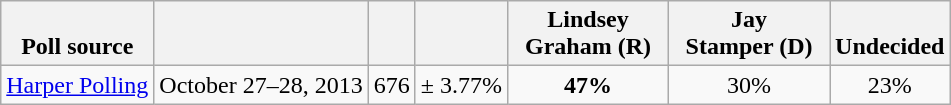<table class="wikitable" style="text-align:center">
<tr valign= bottom>
<th>Poll source</th>
<th></th>
<th></th>
<th></th>
<th style="width:100px;">Lindsey<br>Graham (R)</th>
<th style="width:100px;">Jay<br>Stamper (D)</th>
<th>Undecided</th>
</tr>
<tr>
<td align=left><a href='#'>Harper Polling</a></td>
<td>October 27–28, 2013</td>
<td>676</td>
<td>± 3.77%</td>
<td><strong>47%</strong></td>
<td>30%</td>
<td>23%</td>
</tr>
</table>
